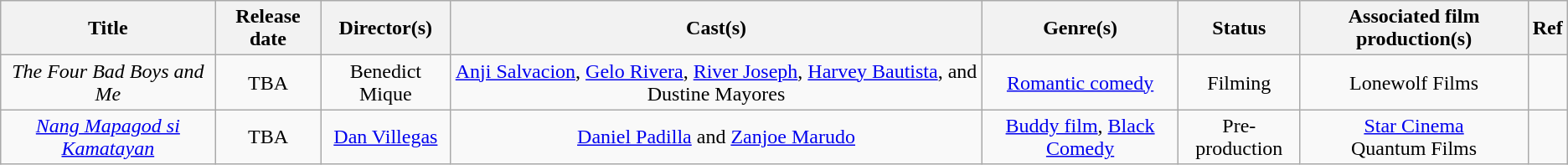<table class="wikitable sortable" style="text-align: center;">
<tr>
<th>Title</th>
<th>Release date</th>
<th>Director(s)</th>
<th>Cast(s) </th>
<th>Genre(s)</th>
<th>Status</th>
<th>Associated film production(s)</th>
<th>Ref</th>
</tr>
<tr>
<td><em>The Four Bad Boys and Me</em></td>
<td>TBA</td>
<td>Benedict Mique</td>
<td><a href='#'>Anji Salvacion</a>, <a href='#'>Gelo Rivera</a>, <a href='#'>River Joseph</a>, <a href='#'>Harvey Bautista</a>, and Dustine Mayores</td>
<td><a href='#'>Romantic comedy</a></td>
<td>Filming</td>
<td>Lonewolf Films</td>
<td></td>
</tr>
<tr>
<td><em><a href='#'>Nang Mapagod si Kamatayan</a></em></td>
<td>TBA</td>
<td><a href='#'>Dan Villegas</a></td>
<td><a href='#'>Daniel Padilla</a> and <a href='#'>Zanjoe Marudo</a></td>
<td><a href='#'>Buddy film</a>, <a href='#'>Black Comedy</a></td>
<td>Pre-production</td>
<td><a href='#'>Star Cinema</a><br>Quantum Films</td>
<td></td>
</tr>
</table>
